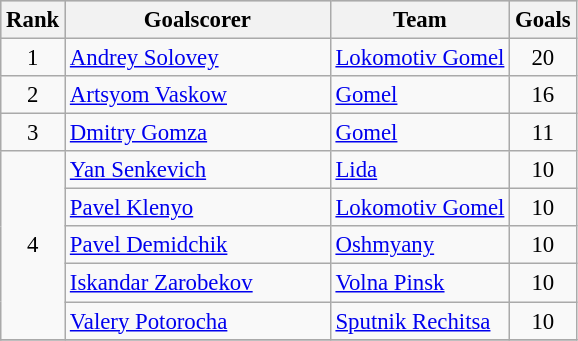<table class="wikitable" style="font-size: 95%;">
<tr bgcolor="#CCCCCC" align="center">
<th>Rank</th>
<th width=170>Goalscorer</th>
<th>Team</th>
<th>Goals</th>
</tr>
<tr>
<td align="center">1</td>
<td> <a href='#'>Andrey Solovey</a></td>
<td><a href='#'>Lokomotiv Gomel</a></td>
<td align="center">20</td>
</tr>
<tr>
<td align="center">2</td>
<td> <a href='#'>Artsyom Vaskow</a></td>
<td><a href='#'>Gomel</a></td>
<td align="center">16</td>
</tr>
<tr>
<td align="center">3</td>
<td> <a href='#'>Dmitry Gomza</a></td>
<td><a href='#'>Gomel</a></td>
<td align="center">11</td>
</tr>
<tr>
<td align="center" rowspan="5">4</td>
<td> <a href='#'>Yan Senkevich</a></td>
<td><a href='#'>Lida</a></td>
<td align="center">10</td>
</tr>
<tr>
<td> <a href='#'>Pavel Klenyo</a></td>
<td><a href='#'>Lokomotiv Gomel</a></td>
<td align="center">10</td>
</tr>
<tr>
<td> <a href='#'>Pavel Demidchik</a></td>
<td><a href='#'>Oshmyany</a></td>
<td align="center">10</td>
</tr>
<tr>
<td> <a href='#'>Iskandar Zarobekov</a></td>
<td><a href='#'>Volna Pinsk</a></td>
<td align="center">10</td>
</tr>
<tr>
<td> <a href='#'>Valery Potorocha</a></td>
<td><a href='#'>Sputnik Rechitsa</a></td>
<td align="center">10</td>
</tr>
<tr>
</tr>
</table>
